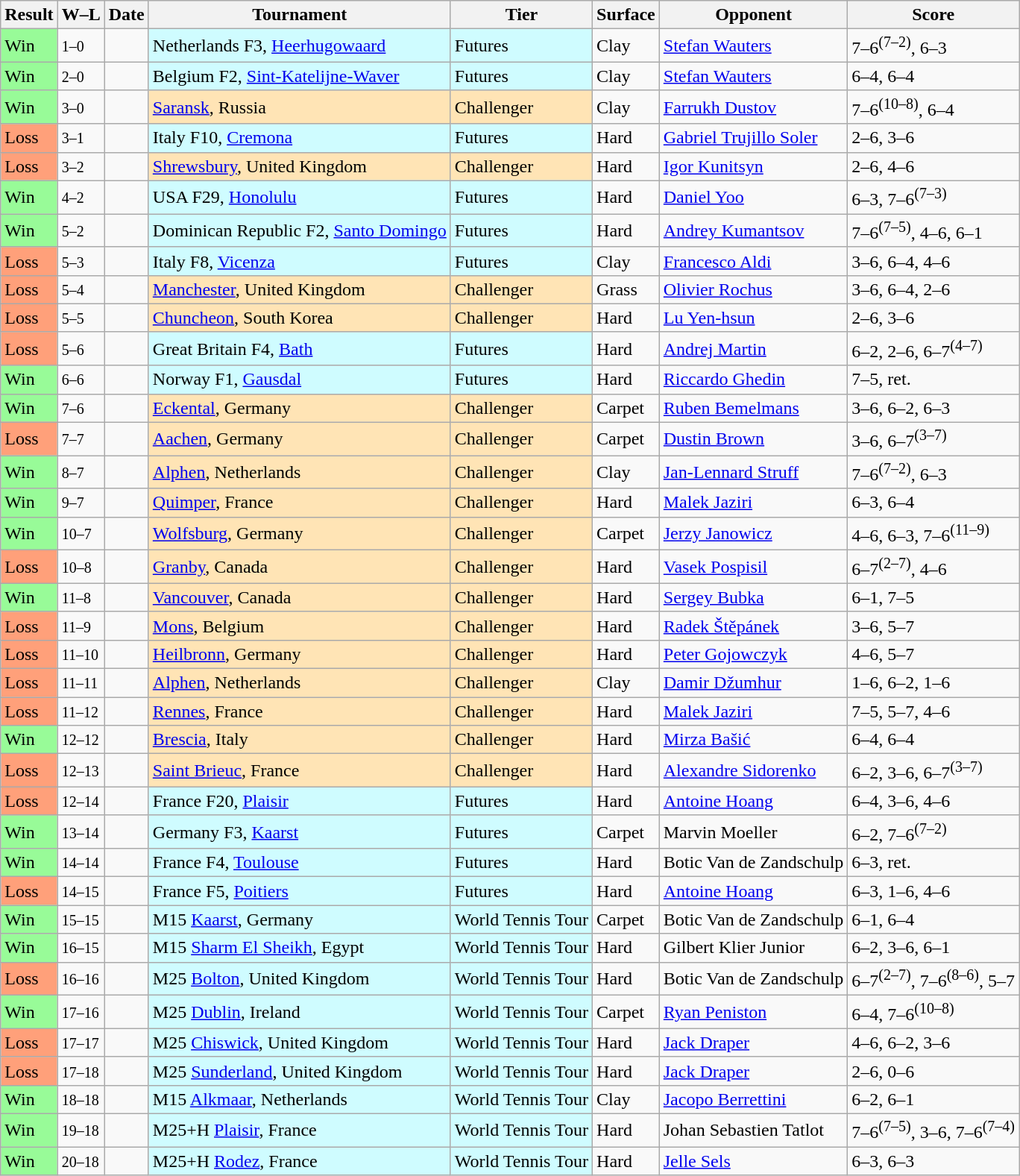<table class="sortable wikitable">
<tr>
<th>Result</th>
<th class="unsortable">W–L</th>
<th>Date</th>
<th>Tournament</th>
<th>Tier</th>
<th>Surface</th>
<th>Opponent</th>
<th class="unsortable">Score</th>
</tr>
<tr>
<td bgcolor=98FB98>Win</td>
<td><small>1–0</small></td>
<td></td>
<td style="background:#cffcff;">Netherlands F3, <a href='#'>Heerhugowaard</a></td>
<td style="background:#cffcff;">Futures</td>
<td>Clay</td>
<td> <a href='#'>Stefan Wauters</a></td>
<td>7–6<sup>(7–2)</sup>, 6–3</td>
</tr>
<tr>
<td bgcolor=98FB98>Win</td>
<td><small>2–0</small></td>
<td></td>
<td style="background:#cffcff;">Belgium F2, <a href='#'>Sint-Katelijne-Waver</a></td>
<td style="background:#cffcff;">Futures</td>
<td>Clay</td>
<td> <a href='#'>Stefan Wauters</a></td>
<td>6–4, 6–4</td>
</tr>
<tr>
<td bgcolor=98FB98>Win</td>
<td><small>3–0</small></td>
<td></td>
<td style="background:moccasin;"><a href='#'>Saransk</a>, Russia</td>
<td style="background:moccasin;">Challenger</td>
<td>Clay</td>
<td> <a href='#'>Farrukh Dustov</a></td>
<td>7–6<sup>(10–8)</sup>, 6–4</td>
</tr>
<tr>
<td bgcolor=FFA07A>Loss</td>
<td><small>3–1</small></td>
<td></td>
<td style="background:#cffcff;">Italy F10, <a href='#'>Cremona</a></td>
<td style="background:#cffcff;">Futures</td>
<td>Hard</td>
<td> <a href='#'>Gabriel Trujillo Soler</a></td>
<td>2–6, 3–6</td>
</tr>
<tr>
<td bgcolor=FFA07A>Loss</td>
<td><small>3–2</small></td>
<td></td>
<td style="background:moccasin;"><a href='#'>Shrewsbury</a>, United Kingdom</td>
<td style="background:moccasin;">Challenger</td>
<td>Hard</td>
<td> <a href='#'>Igor Kunitsyn</a></td>
<td>2–6, 4–6</td>
</tr>
<tr>
<td bgcolor=98FB98>Win</td>
<td><small>4–2</small></td>
<td></td>
<td style="background:#cffcff;">USA F29, <a href='#'>Honolulu</a></td>
<td style="background:#cffcff;">Futures</td>
<td>Hard</td>
<td> <a href='#'>Daniel Yoo</a></td>
<td>6–3, 7–6<sup>(7–3)</sup></td>
</tr>
<tr>
<td bgcolor=98FB98>Win</td>
<td><small>5–2</small></td>
<td></td>
<td style="background:#cffcff;">Dominican Republic F2, <a href='#'>Santo Domingo</a></td>
<td style="background:#cffcff;">Futures</td>
<td>Hard</td>
<td> <a href='#'>Andrey Kumantsov</a></td>
<td>7–6<sup>(7–5)</sup>, 4–6, 6–1</td>
</tr>
<tr>
<td bgcolor=FFA07A>Loss</td>
<td><small>5–3</small></td>
<td></td>
<td style="background:#cffcff;">Italy F8, <a href='#'>Vicenza</a></td>
<td style="background:#cffcff;">Futures</td>
<td>Clay</td>
<td> <a href='#'>Francesco Aldi</a></td>
<td>3–6, 6–4, 4–6</td>
</tr>
<tr>
<td bgcolor=FFA07A>Loss</td>
<td><small>5–4</small></td>
<td></td>
<td style="background:moccasin;"><a href='#'>Manchester</a>, United Kingdom</td>
<td style="background:moccasin;">Challenger</td>
<td>Grass</td>
<td> <a href='#'>Olivier Rochus</a></td>
<td>3–6, 6–4, 2–6</td>
</tr>
<tr>
<td bgcolor=FFA07A>Loss</td>
<td><small>5–5</small></td>
<td></td>
<td style="background:moccasin;"><a href='#'>Chuncheon</a>, South Korea</td>
<td style="background:moccasin;">Challenger</td>
<td>Hard</td>
<td> <a href='#'>Lu Yen-hsun</a></td>
<td>2–6, 3–6</td>
</tr>
<tr>
<td bgcolor=FFA07A>Loss</td>
<td><small>5–6</small></td>
<td></td>
<td style="background:#cffcff;">Great Britain F4, <a href='#'>Bath</a></td>
<td style="background:#cffcff;">Futures</td>
<td>Hard</td>
<td> <a href='#'>Andrej Martin</a></td>
<td>6–2, 2–6, 6–7<sup>(4–7)</sup></td>
</tr>
<tr>
<td bgcolor=98FB98>Win</td>
<td><small>6–6</small></td>
<td></td>
<td style="background:#cffcff;">Norway F1, <a href='#'>Gausdal</a></td>
<td style="background:#cffcff;">Futures</td>
<td>Hard</td>
<td> <a href='#'>Riccardo Ghedin</a></td>
<td>7–5, ret.</td>
</tr>
<tr>
<td bgcolor=98FB98>Win</td>
<td><small>7–6</small></td>
<td></td>
<td style="background:moccasin;"><a href='#'>Eckental</a>, Germany</td>
<td style="background:moccasin;">Challenger</td>
<td>Carpet</td>
<td> <a href='#'>Ruben Bemelmans</a></td>
<td>3–6, 6–2, 6–3</td>
</tr>
<tr>
<td bgcolor=FFA07A>Loss</td>
<td><small>7–7</small></td>
<td></td>
<td style="background:moccasin;"><a href='#'>Aachen</a>, Germany</td>
<td style="background:moccasin;">Challenger</td>
<td>Carpet</td>
<td> <a href='#'>Dustin Brown</a></td>
<td>3–6, 6–7<sup>(3–7)</sup></td>
</tr>
<tr>
<td bgcolor=98FB98>Win</td>
<td><small>8–7</small></td>
<td></td>
<td style="background:moccasin;"><a href='#'>Alphen</a>, Netherlands</td>
<td style="background:moccasin;">Challenger</td>
<td>Clay</td>
<td> <a href='#'>Jan-Lennard Struff</a></td>
<td>7–6<sup>(7–2)</sup>, 6–3</td>
</tr>
<tr>
<td bgcolor=98FB98>Win</td>
<td><small>9–7</small></td>
<td></td>
<td style="background:moccasin;"><a href='#'>Quimper</a>, France</td>
<td style="background:moccasin;">Challenger</td>
<td>Hard</td>
<td> <a href='#'>Malek Jaziri</a></td>
<td>6–3, 6–4</td>
</tr>
<tr>
<td bgcolor=98FB98>Win</td>
<td><small>10–7</small></td>
<td></td>
<td style="background:moccasin;"><a href='#'>Wolfsburg</a>, Germany</td>
<td style="background:moccasin;">Challenger</td>
<td>Carpet</td>
<td> <a href='#'>Jerzy Janowicz</a></td>
<td>4–6, 6–3, 7–6<sup>(11–9)</sup></td>
</tr>
<tr>
<td bgcolor=FFA07A>Loss</td>
<td><small>10–8</small></td>
<td></td>
<td style="background:moccasin;"><a href='#'>Granby</a>, Canada</td>
<td style="background:moccasin;">Challenger</td>
<td>Hard</td>
<td> <a href='#'>Vasek Pospisil</a></td>
<td>6–7<sup>(2–7)</sup>, 4–6</td>
</tr>
<tr>
<td bgcolor=98FB98>Win</td>
<td><small>11–8</small></td>
<td></td>
<td style="background:moccasin;"><a href='#'>Vancouver</a>, Canada</td>
<td style="background:moccasin;">Challenger</td>
<td>Hard</td>
<td> <a href='#'>Sergey Bubka</a></td>
<td>6–1, 7–5</td>
</tr>
<tr>
<td bgcolor=FFA07A>Loss</td>
<td><small>11–9</small></td>
<td></td>
<td style="background:moccasin;"><a href='#'>Mons</a>, Belgium</td>
<td style="background:moccasin;">Challenger</td>
<td>Hard</td>
<td> <a href='#'>Radek Štěpánek</a></td>
<td>3–6, 5–7</td>
</tr>
<tr>
<td bgcolor=FFA07A>Loss</td>
<td><small>11–10</small></td>
<td></td>
<td style="background:moccasin;"><a href='#'>Heilbronn</a>, Germany</td>
<td style="background:moccasin;">Challenger</td>
<td>Hard</td>
<td> <a href='#'>Peter Gojowczyk</a></td>
<td>4–6, 5–7</td>
</tr>
<tr>
<td bgcolor=FFA07A>Loss</td>
<td><small>11–11</small></td>
<td></td>
<td style="background:moccasin;"><a href='#'>Alphen</a>, Netherlands</td>
<td style="background:moccasin;">Challenger</td>
<td>Clay</td>
<td> <a href='#'>Damir Džumhur</a></td>
<td>1–6, 6–2, 1–6</td>
</tr>
<tr>
<td bgcolor=FFA07A>Loss</td>
<td><small>11–12</small></td>
<td></td>
<td style="background:moccasin;"><a href='#'>Rennes</a>, France</td>
<td style="background:moccasin;">Challenger</td>
<td>Hard</td>
<td> <a href='#'>Malek Jaziri</a></td>
<td>7–5, 5–7, 4–6</td>
</tr>
<tr>
<td bgcolor=98FB98>Win</td>
<td><small>12–12</small></td>
<td></td>
<td style="background:moccasin;"><a href='#'>Brescia</a>, Italy</td>
<td style="background:moccasin;">Challenger</td>
<td>Hard</td>
<td> <a href='#'>Mirza Bašić</a></td>
<td>6–4, 6–4</td>
</tr>
<tr>
<td bgcolor=FFA07A>Loss</td>
<td><small>12–13</small></td>
<td></td>
<td style="background:moccasin;"><a href='#'>Saint Brieuc</a>, France</td>
<td style="background:moccasin;">Challenger</td>
<td>Hard</td>
<td> <a href='#'>Alexandre Sidorenko</a></td>
<td>6–2, 3–6, 6–7<sup>(3–7)</sup></td>
</tr>
<tr>
<td bgcolor=FFA07A>Loss</td>
<td><small>12–14</small></td>
<td></td>
<td style="background:#cffcff;">France F20, <a href='#'>Plaisir</a></td>
<td style="background:#cffcff;">Futures</td>
<td>Hard</td>
<td> <a href='#'>Antoine Hoang</a></td>
<td>6–4, 3–6, 4–6</td>
</tr>
<tr>
<td bgcolor=98FB98>Win</td>
<td><small>13–14</small></td>
<td></td>
<td style="background:#cffcff;">Germany F3, <a href='#'>Kaarst</a></td>
<td style="background:#cffcff;">Futures</td>
<td>Carpet</td>
<td> Marvin Moeller</td>
<td>6–2, 7–6<sup>(7–2)</sup></td>
</tr>
<tr>
<td bgcolor=98FB98>Win</td>
<td><small>14–14</small></td>
<td></td>
<td style="background:#cffcff;">France F4, <a href='#'>Toulouse</a></td>
<td style="background:#cffcff;">Futures</td>
<td>Hard</td>
<td> Botic Van de Zandschulp</td>
<td>6–3, ret.</td>
</tr>
<tr>
<td bgcolor=FFA07A>Loss</td>
<td><small>14–15</small></td>
<td></td>
<td style="background:#cffcff;">France F5, <a href='#'>Poitiers</a></td>
<td style="background:#cffcff;">Futures</td>
<td>Hard</td>
<td> <a href='#'>Antoine Hoang</a></td>
<td>6–3, 1–6, 4–6</td>
</tr>
<tr>
<td bgcolor=98FB98>Win</td>
<td><small>15–15</small></td>
<td></td>
<td style="background:#cffcff;">M15 <a href='#'>Kaarst</a>, Germany</td>
<td style="background:#cffcff;">World Tennis Tour</td>
<td>Carpet</td>
<td> Botic Van de Zandschulp</td>
<td>6–1, 6–4</td>
</tr>
<tr>
<td bgcolor=98FB98>Win</td>
<td><small>16–15</small></td>
<td></td>
<td style="background:#cffcff;">M15 <a href='#'>Sharm El Sheikh</a>, Egypt</td>
<td style="background:#cffcff;">World Tennis Tour</td>
<td>Hard</td>
<td> Gilbert Klier Junior</td>
<td>6–2, 3–6, 6–1</td>
</tr>
<tr>
<td bgcolor=FFA07A>Loss</td>
<td><small>16–16</small></td>
<td></td>
<td style="background:#cffcff;">M25 <a href='#'>Bolton</a>, United Kingdom</td>
<td style="background:#cffcff;">World Tennis Tour</td>
<td>Hard</td>
<td> Botic Van de Zandschulp</td>
<td>6–7<sup>(2–7)</sup>, 7–6<sup>(8–6)</sup>, 5–7</td>
</tr>
<tr>
<td bgcolor=98FB98>Win</td>
<td><small>17–16</small></td>
<td></td>
<td style="background:#cffcff;">M25 <a href='#'>Dublin</a>, Ireland</td>
<td style="background:#cffcff;">World Tennis Tour</td>
<td>Carpet</td>
<td> <a href='#'>Ryan Peniston</a></td>
<td>6–4, 7–6<sup>(10–8)</sup></td>
</tr>
<tr>
<td bgcolor=FFA07A>Loss</td>
<td><small>17–17</small></td>
<td></td>
<td style="background:#cffcff;">M25 <a href='#'>Chiswick</a>, United Kingdom</td>
<td style="background:#cffcff;">World Tennis Tour</td>
<td>Hard</td>
<td> <a href='#'>Jack Draper</a></td>
<td>4–6, 6–2, 3–6</td>
</tr>
<tr>
<td bgcolor=FFA07A>Loss</td>
<td><small>17–18</small></td>
<td></td>
<td style="background:#cffcff;">M25 <a href='#'>Sunderland</a>, United Kingdom</td>
<td style="background:#cffcff;">World Tennis Tour</td>
<td>Hard</td>
<td> <a href='#'>Jack Draper</a></td>
<td>2–6, 0–6</td>
</tr>
<tr>
<td bgcolor=98FB98>Win</td>
<td><small>18–18</small></td>
<td></td>
<td style="background:#cffcff;">M15 <a href='#'>Alkmaar</a>, Netherlands</td>
<td style="background:#cffcff;">World Tennis Tour</td>
<td>Clay</td>
<td> <a href='#'>Jacopo Berrettini</a></td>
<td>6–2, 6–1</td>
</tr>
<tr>
<td bgcolor=98FB98>Win</td>
<td><small>19–18</small></td>
<td></td>
<td style="background:#cffcff;">M25+H <a href='#'>Plaisir</a>, France</td>
<td style="background:#cffcff;">World Tennis Tour</td>
<td>Hard</td>
<td> Johan Sebastien Tatlot</td>
<td>7–6<sup>(7–5)</sup>, 3–6, 7–6<sup>(7–4)</sup></td>
</tr>
<tr>
<td bgcolor=98FB98>Win</td>
<td><small>20–18</small></td>
<td></td>
<td style="background:#cffcff;">M25+H <a href='#'>Rodez</a>, France</td>
<td style="background:#cffcff;">World Tennis Tour</td>
<td>Hard</td>
<td> <a href='#'>Jelle Sels</a></td>
<td>6–3, 6–3</td>
</tr>
</table>
